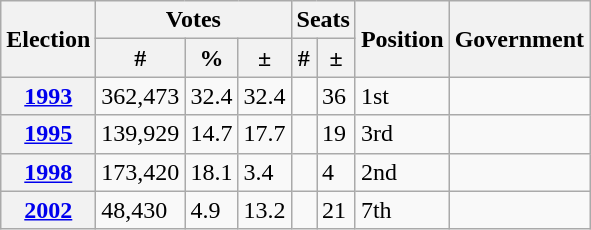<table class="wikitable">
<tr>
<th rowspan=2>Election</th>
<th colspan=3>Votes</th>
<th colspan=2>Seats</th>
<th rowspan=2>Position</th>
<th rowspan=2>Government</th>
</tr>
<tr>
<th>#</th>
<th>%</th>
<th>±</th>
<th>#</th>
<th>±</th>
</tr>
<tr>
<th><a href='#'>1993</a></th>
<td>362,473</td>
<td>32.4</td>
<td>32.4</td>
<td></td>
<td>36</td>
<td> 1st</td>
<td></td>
</tr>
<tr>
<th><a href='#'>1995</a></th>
<td>139,929</td>
<td>14.7</td>
<td>17.7</td>
<td></td>
<td>19</td>
<td> 3rd</td>
<td></td>
</tr>
<tr>
<th><a href='#'>1998</a></th>
<td>173,420</td>
<td>18.1</td>
<td>3.4</td>
<td></td>
<td>4</td>
<td> 2nd</td>
<td></td>
</tr>
<tr>
<th><a href='#'>2002</a></th>
<td>48,430</td>
<td>4.9</td>
<td>13.2</td>
<td></td>
<td>21</td>
<td> 7th</td>
<td></td>
</tr>
</table>
